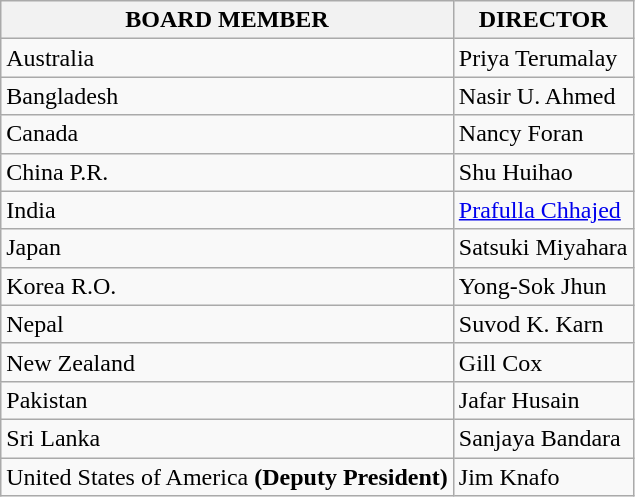<table class="wikitable">
<tr>
<th>BOARD MEMBER</th>
<th>DIRECTOR</th>
</tr>
<tr>
<td>Australia</td>
<td>Priya Terumalay</td>
</tr>
<tr>
<td>Bangladesh</td>
<td>Nasir U. Ahmed</td>
</tr>
<tr>
<td>Canada</td>
<td>Nancy Foran</td>
</tr>
<tr>
<td>China P.R.</td>
<td>Shu Huihao</td>
</tr>
<tr>
<td>India</td>
<td><a href='#'>Prafulla Chhajed</a></td>
</tr>
<tr>
<td>Japan</td>
<td>Satsuki Miyahara</td>
</tr>
<tr>
<td>Korea R.O.</td>
<td>Yong-Sok Jhun</td>
</tr>
<tr>
<td>Nepal</td>
<td>Suvod K. Karn</td>
</tr>
<tr>
<td>New Zealand</td>
<td>Gill Cox</td>
</tr>
<tr>
<td>Pakistan</td>
<td>Jafar Husain</td>
</tr>
<tr>
<td>Sri Lanka</td>
<td>Sanjaya Bandara</td>
</tr>
<tr>
<td>United States of America <strong>(Deputy President)</strong></td>
<td>Jim Knafo</td>
</tr>
</table>
